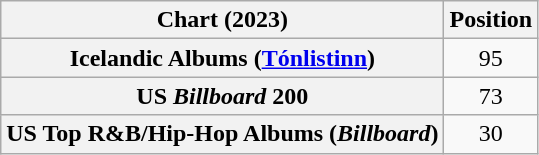<table class="wikitable sortable plainrowheaders" style="text-align:center">
<tr>
<th scope="col">Chart (2023)</th>
<th scope="col">Position</th>
</tr>
<tr>
<th scope="row">Icelandic Albums (<a href='#'>Tónlistinn</a>)</th>
<td>95</td>
</tr>
<tr>
<th scope="row">US <em>Billboard</em> 200</th>
<td>73</td>
</tr>
<tr>
<th scope="row">US Top R&B/Hip-Hop Albums (<em>Billboard</em>)</th>
<td>30</td>
</tr>
</table>
